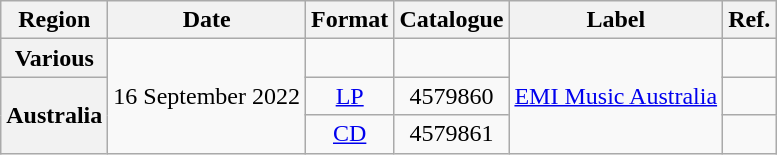<table class="wikitable plainrowheaders" style="text-align:center;">
<tr>
<th>Region</th>
<th>Date</th>
<th>Format</th>
<th>Catalogue</th>
<th>Label</th>
<th>Ref.</th>
</tr>
<tr>
<th scope="row">Various</th>
<td rowspan="3">16 September 2022</td>
<td></td>
<td></td>
<td rowspan="3"><a href='#'>EMI Music Australia</a></td>
<td></td>
</tr>
<tr>
<th scope="row" rowspan="2">Australia</th>
<td><a href='#'>LP</a></td>
<td>4579860</td>
<td></td>
</tr>
<tr>
<td><a href='#'>CD</a></td>
<td>4579861</td>
<td></td>
</tr>
</table>
